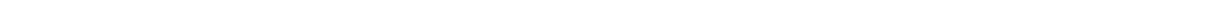<table style="width:90%; text-align:center;">
<tr style="color:white;">
<td style="background:"><strong>18</strong></td>
<td style="background:"><strong>9</strong></td>
<td style="background:"><strong>8</strong></td>
<td style="background:"><strong>4</strong><br></td>
</tr>
<tr>
<td></td>
<td></td>
<td></td>
<td></td>
</tr>
</table>
